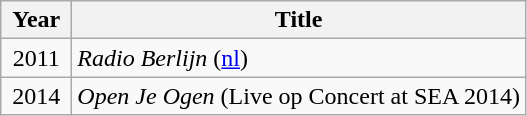<table class="wikitable">
<tr>
<th width="40">Year</th>
<th>Title</th>
</tr>
<tr>
<td align="center">2011</td>
<td><em>Radio Berlijn</em> (<a href='#'>nl</a>)</td>
</tr>
<tr>
<td align="center">2014</td>
<td><em>Open Je Ogen</em> (Live op Concert at SEA 2014)</td>
</tr>
</table>
